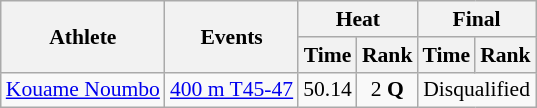<table class=wikitable style="font-size:90%">
<tr>
<th rowspan="2">Athlete</th>
<th rowspan="2">Events</th>
<th colspan="2">Heat</th>
<th colspan="2">Final</th>
</tr>
<tr>
<th>Time</th>
<th>Rank</th>
<th>Time</th>
<th>Rank</th>
</tr>
<tr align=center>
<td align=left><a href='#'>Kouame Noumbo</a></td>
<td align=left><a href='#'>400 m T45-47</a></td>
<td>50.14</td>
<td>2 <strong>Q</strong></td>
<td colspan=2>Disqualified</td>
</tr>
</table>
